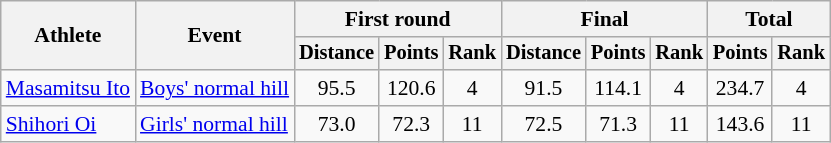<table class="wikitable" style="font-size:90%">
<tr>
<th rowspan=2>Athlete</th>
<th rowspan=2>Event</th>
<th colspan=3>First round</th>
<th colspan=3>Final</th>
<th colspan=2>Total</th>
</tr>
<tr style="font-size:95%">
<th>Distance</th>
<th>Points</th>
<th>Rank</th>
<th>Distance</th>
<th>Points</th>
<th>Rank</th>
<th>Points</th>
<th>Rank</th>
</tr>
<tr align=center>
<td align=left><a href='#'>Masamitsu Ito</a></td>
<td align=left><a href='#'>Boys' normal hill</a></td>
<td>95.5</td>
<td>120.6</td>
<td>4</td>
<td>91.5</td>
<td>114.1</td>
<td>4</td>
<td>234.7</td>
<td>4</td>
</tr>
<tr align=center>
<td align=left><a href='#'>Shihori Oi</a></td>
<td align=left><a href='#'>Girls' normal hill</a></td>
<td>73.0</td>
<td>72.3</td>
<td>11</td>
<td>72.5</td>
<td>71.3</td>
<td>11</td>
<td>143.6</td>
<td>11</td>
</tr>
</table>
